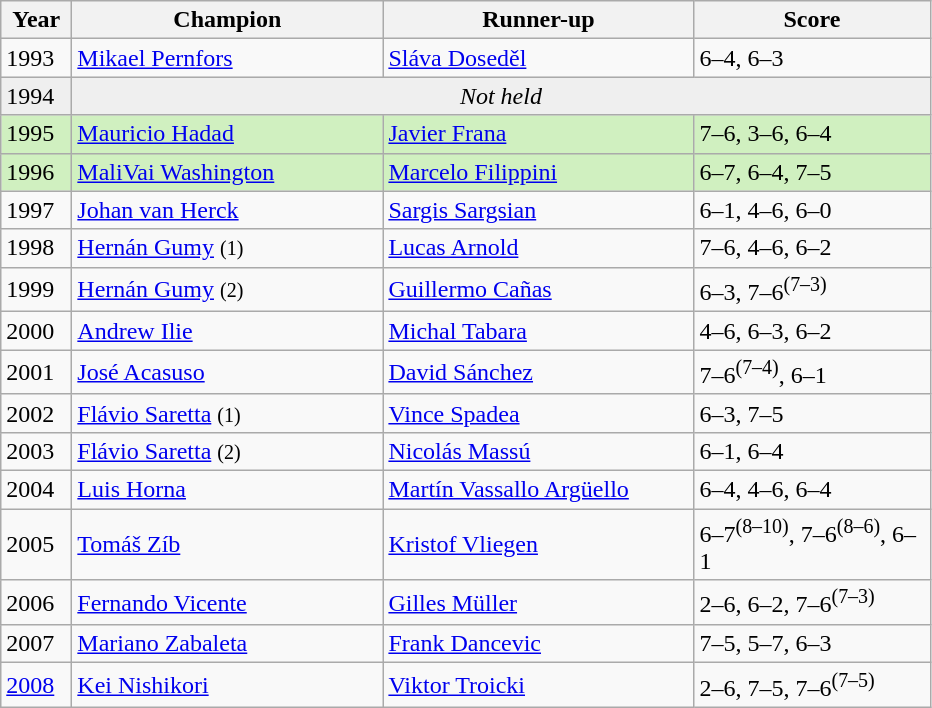<table class="wikitable">
<tr>
<th style="width:40px">Year</th>
<th style="width:200px">Champion</th>
<th style="width:200px">Runner-up</th>
<th style="width:150px" class="unsortable">Score</th>
</tr>
<tr>
<td>1993</td>
<td> <a href='#'>Mikael Pernfors</a></td>
<td> <a href='#'>Sláva Doseděl</a></td>
<td>6–4, 6–3</td>
</tr>
<tr>
<td style="background:#efefef">1994</td>
<td colspan=3 align=center style="background:#efefef"><em>Not held</em></td>
</tr>
<tr>
<td bgcolor="d0f0c0">1995</td>
<td bgcolor="d0f0c0"> <a href='#'>Mauricio Hadad</a></td>
<td bgcolor="d0f0c0"> <a href='#'>Javier Frana</a></td>
<td bgcolor="d0f0c0">7–6, 3–6, 6–4</td>
</tr>
<tr>
<td bgcolor="d0f0c0">1996</td>
<td bgcolor="d0f0c0"> <a href='#'>MaliVai Washington</a></td>
<td bgcolor="d0f0c0"> <a href='#'>Marcelo Filippini</a></td>
<td bgcolor="d0f0c0">6–7, 6–4, 7–5</td>
</tr>
<tr>
<td>1997</td>
<td> <a href='#'>Johan van Herck</a></td>
<td> <a href='#'>Sargis Sargsian</a></td>
<td>6–1, 4–6, 6–0</td>
</tr>
<tr>
<td>1998</td>
<td> <a href='#'>Hernán Gumy</a> <small>(1)</small></td>
<td> <a href='#'>Lucas Arnold</a></td>
<td>7–6, 4–6, 6–2</td>
</tr>
<tr>
<td>1999</td>
<td> <a href='#'>Hernán Gumy</a> <small>(2)</small></td>
<td> <a href='#'>Guillermo Cañas</a></td>
<td>6–3, 7–6<sup>(7–3)</sup></td>
</tr>
<tr>
<td>2000</td>
<td> <a href='#'>Andrew Ilie</a></td>
<td> <a href='#'>Michal Tabara</a></td>
<td>4–6, 6–3, 6–2</td>
</tr>
<tr>
<td>2001</td>
<td> <a href='#'>José Acasuso</a></td>
<td> <a href='#'>David Sánchez</a></td>
<td>7–6<sup>(7–4)</sup>, 6–1</td>
</tr>
<tr>
<td>2002</td>
<td> <a href='#'>Flávio Saretta</a> <small>(1)</small></td>
<td> <a href='#'>Vince Spadea</a></td>
<td>6–3, 7–5</td>
</tr>
<tr>
<td>2003</td>
<td> <a href='#'>Flávio Saretta</a> <small>(2)</small></td>
<td> <a href='#'>Nicolás Massú</a></td>
<td>6–1, 6–4</td>
</tr>
<tr>
<td>2004</td>
<td> <a href='#'>Luis Horna</a></td>
<td> <a href='#'>Martín Vassallo Argüello</a></td>
<td>6–4, 4–6, 6–4</td>
</tr>
<tr>
<td>2005</td>
<td> <a href='#'>Tomáš Zíb</a></td>
<td> <a href='#'>Kristof Vliegen</a></td>
<td>6–7<sup>(8–10)</sup>, 7–6<sup>(8–6)</sup>, 6–1</td>
</tr>
<tr>
<td>2006</td>
<td> <a href='#'>Fernando Vicente</a></td>
<td> <a href='#'>Gilles Müller</a></td>
<td>2–6, 6–2, 7–6<sup>(7–3)</sup></td>
</tr>
<tr>
<td>2007</td>
<td> <a href='#'>Mariano Zabaleta</a></td>
<td> <a href='#'>Frank Dancevic</a></td>
<td>7–5, 5–7, 6–3</td>
</tr>
<tr>
<td><a href='#'>2008</a></td>
<td> <a href='#'>Kei Nishikori</a></td>
<td> <a href='#'>Viktor Troicki</a></td>
<td>2–6, 7–5, 7–6<sup>(7–5)</sup></td>
</tr>
</table>
